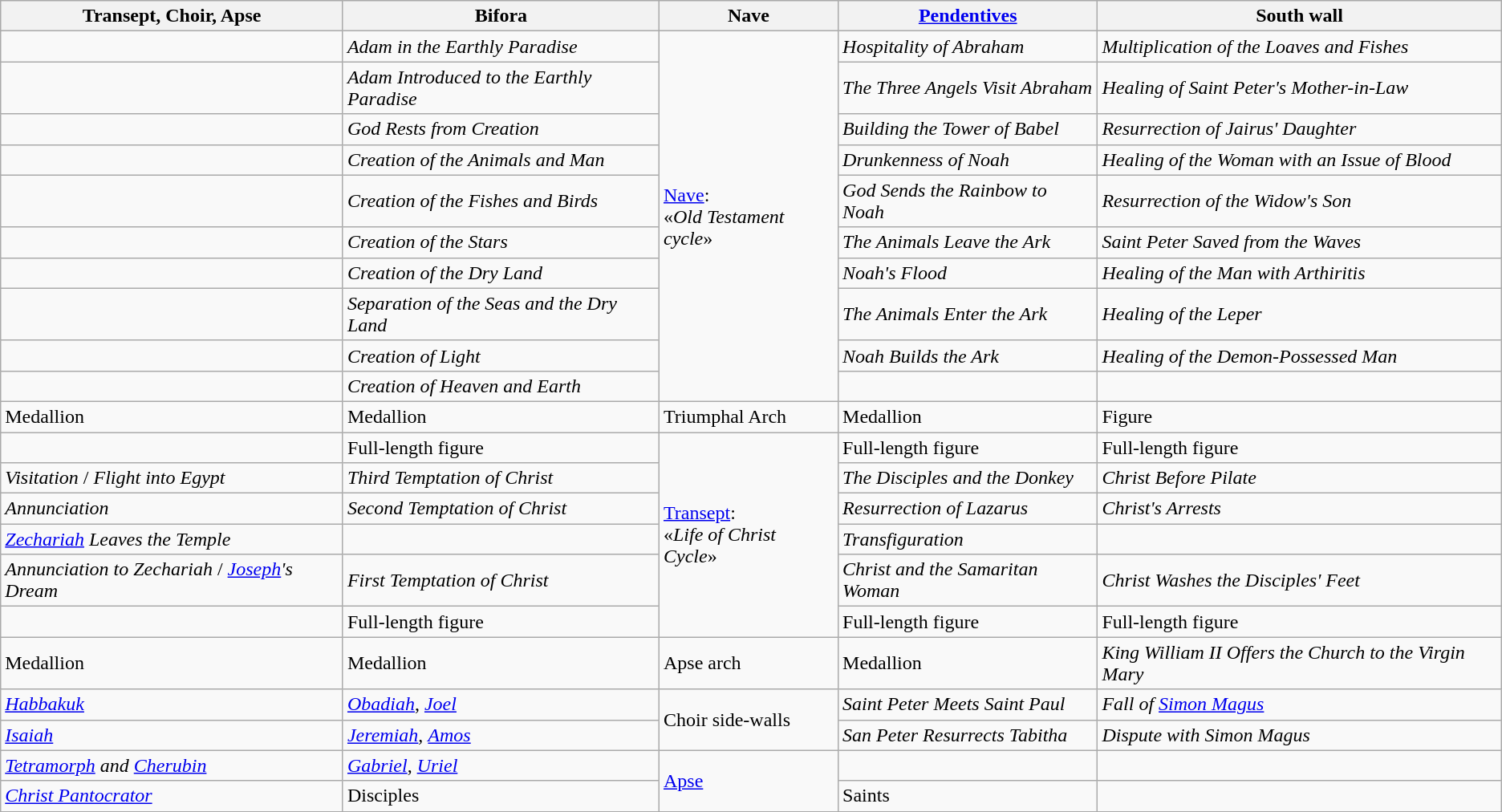<table class="wikitable">
<tr>
<th>Transept, Choir, Apse</th>
<th>Bifora</th>
<th>Nave</th>
<th><a href='#'>Pendentives</a></th>
<th>South wall</th>
</tr>
<tr>
<td></td>
<td><em>Adam in the Earthly Paradise</em></td>
<td rowspan="10"><a href='#'>Nave</a>: <br> «<em>Old Testament cycle</em>»</td>
<td><em>Hospitality of Abraham</em></td>
<td><em>Multiplication of the Loaves and Fishes</em></td>
</tr>
<tr>
<td></td>
<td><em>Adam Introduced to the Earthly Paradise</em></td>
<td><em>The Three Angels Visit Abraham</em></td>
<td><em>Healing of Saint Peter's Mother-in-Law</em></td>
</tr>
<tr>
<td></td>
<td><em>God Rests from Creation</em></td>
<td><em>Building the Tower of Babel</em></td>
<td><em>Resurrection of Jairus' Daughter</em></td>
</tr>
<tr>
<td></td>
<td><em>Creation of the Animals and Man</em></td>
<td><em>Drunkenness of Noah</em></td>
<td><em>Healing of the Woman with an Issue of Blood</em></td>
</tr>
<tr>
<td></td>
<td><em>Creation of the Fishes and Birds</em></td>
<td><em>God Sends the Rainbow to Noah</em></td>
<td><em>Resurrection of the Widow's Son</em></td>
</tr>
<tr>
<td></td>
<td><em>Creation of the Stars</em></td>
<td><em>The Animals Leave the Ark</em></td>
<td><em>Saint Peter Saved from the Waves</em></td>
</tr>
<tr>
<td></td>
<td><em>Creation of the Dry Land</em></td>
<td><em>Noah's Flood</em></td>
<td><em>Healing of the Man with Arthiritis</em></td>
</tr>
<tr>
<td></td>
<td><em>Separation of the Seas and the Dry Land</em></td>
<td><em>The Animals Enter the Ark</em></td>
<td><em>Healing of the Leper</em></td>
</tr>
<tr>
<td></td>
<td><em>Creation of Light</em></td>
<td><em>Noah Builds the Ark</em></td>
<td><em>Healing of the Demon-Possessed Man</em></td>
</tr>
<tr>
<td></td>
<td><em>Creation of Heaven and Earth</em></td>
<td></td>
<td></td>
</tr>
<tr>
<td>Medallion</td>
<td>Medallion</td>
<td rowspan="1">Triumphal Arch</td>
<td>Medallion</td>
<td>Figure</td>
</tr>
<tr>
<td></td>
<td>Full-length figure</td>
<td rowspan="6"><a href='#'>Transept</a>: <br> «<em>Life of Christ Cycle</em>»</td>
<td>Full-length figure</td>
<td>Full-length figure</td>
</tr>
<tr>
<td><em>Visitation</em> / <em>Flight into Egypt</em></td>
<td><em>Third Temptation of Christ</em></td>
<td><em>The Disciples and the Donkey</em></td>
<td><em>Christ Before Pilate</em></td>
</tr>
<tr>
<td><em>Annunciation</em></td>
<td><em>Second Temptation of Christ</em></td>
<td><em>Resurrection of Lazarus</em></td>
<td><em>Christ's Arrests</em></td>
</tr>
<tr>
<td><em><a href='#'>Zechariah</a> Leaves the Temple</em></td>
<td></td>
<td><em>Transfiguration</em></td>
<td></td>
</tr>
<tr>
<td><em>Annunciation to Zechariah</em> / <em><a href='#'>Joseph</a>'s Dream</em></td>
<td><em>First Temptation of Christ</em></td>
<td><em>Christ and the Samaritan Woman</em></td>
<td><em>Christ Washes the Disciples' Feet</em></td>
</tr>
<tr>
<td></td>
<td>Full-length figure</td>
<td>Full-length figure</td>
<td>Full-length figure</td>
</tr>
<tr>
<td>Medallion</td>
<td>Medallion</td>
<td rowspan="1">Apse arch</td>
<td>Medallion</td>
<td><em>King William II Offers the Church to the Virgin Mary</em></td>
</tr>
<tr>
<td><em><a href='#'>Habbakuk</a></em></td>
<td><em><a href='#'>Obadiah</a></em>, <em><a href='#'>Joel</a></em></td>
<td rowspan="2">Choir side-walls</td>
<td><em>Saint Peter Meets Saint Paul</em></td>
<td><em>Fall of <a href='#'>Simon Magus</a></em></td>
</tr>
<tr>
<td><em><a href='#'>Isaiah</a></em></td>
<td><em><a href='#'>Jeremiah</a></em>, <em><a href='#'>Amos</a></em></td>
<td><em>San Peter Resurrects Tabitha</em></td>
<td><em>Dispute with Simon Magus</em></td>
</tr>
<tr>
<td><em><a href='#'>Tetramorph</a> and <a href='#'>Cherubin</a></em></td>
<td><em><a href='#'>Gabriel</a></em>, <em><a href='#'>Uriel</a></em></td>
<td rowspan="2"><a href='#'>Apse</a></td>
<td></td>
<td></td>
</tr>
<tr>
<td><em><a href='#'>Christ Pantocrator</a></em></td>
<td>Disciples</td>
<td>Saints</td>
<td></td>
</tr>
<tr>
</tr>
</table>
